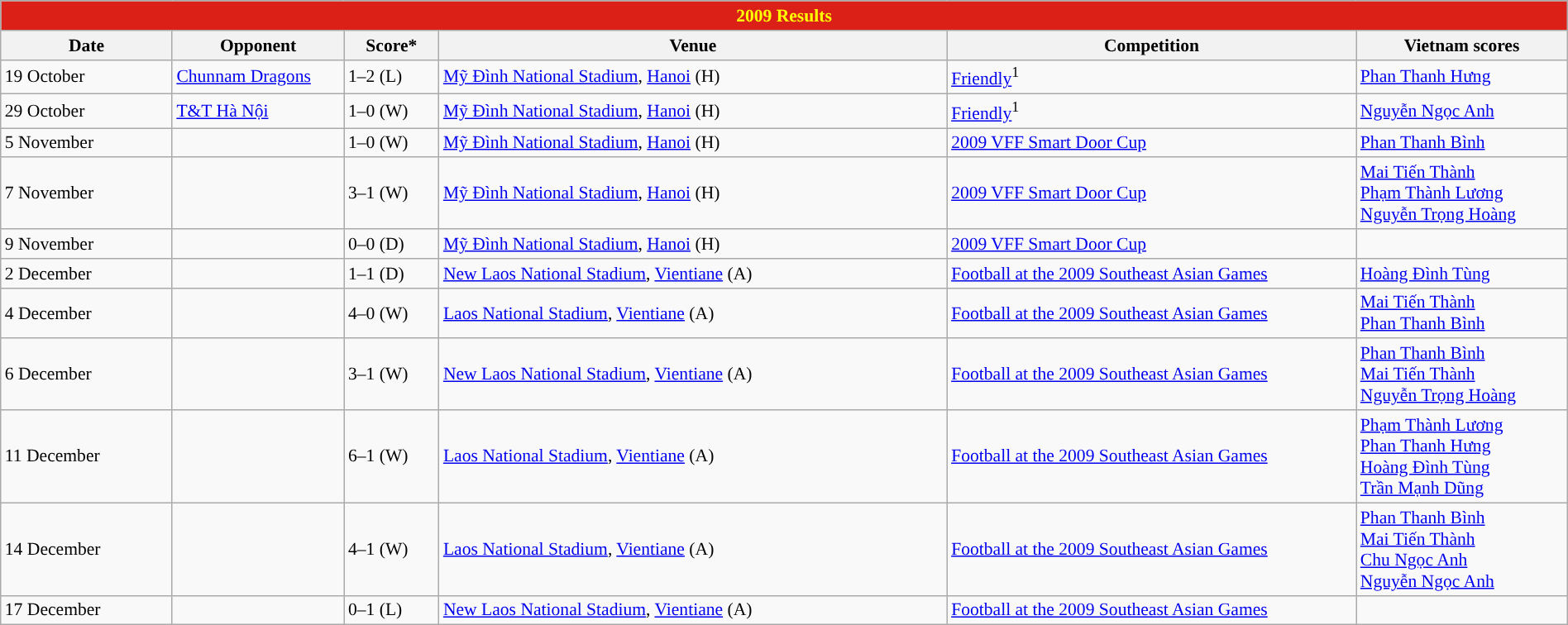<table class="wikitable" width=100% style="text-align:left;font-size:90%;">
<tr>
<th colspan=9 style="background: #DB2017; color: #FFFF00;">2009 Results</th>
</tr>
<tr>
<th width=80>Date</th>
<th width=80>Opponent</th>
<th width=20>Score*</th>
<th width=250>Venue</th>
<th width=200>Competition</th>
<th width=100>Vietnam scores</th>
</tr>
<tr>
<td>19 October</td>
<td> <a href='#'>Chunnam Dragons</a></td>
<td>1–2 (L)</td>
<td><a href='#'>Mỹ Đình National Stadium</a>, <a href='#'>Hanoi</a> (H)</td>
<td><a href='#'>Friendly</a><sup>1</sup></td>
<td><a href='#'>Phan Thanh Hưng</a> </td>
</tr>
<tr>
<td>29 October</td>
<td> <a href='#'>T&T Hà Nội</a></td>
<td>1–0 (W)</td>
<td><a href='#'>Mỹ Đình National Stadium</a>, <a href='#'>Hanoi</a> (H)</td>
<td><a href='#'>Friendly</a><sup>1</sup></td>
<td><a href='#'>Nguyễn Ngọc Anh</a> </td>
</tr>
<tr>
<td>5 November</td>
<td></td>
<td>1–0 (W)</td>
<td><a href='#'>Mỹ Đình National Stadium</a>, <a href='#'>Hanoi</a> (H)</td>
<td><a href='#'>2009 VFF Smart Door Cup</a></td>
<td><a href='#'>Phan Thanh Bình</a> </td>
</tr>
<tr>
<td>7 November</td>
<td></td>
<td>3–1 (W)</td>
<td><a href='#'>Mỹ Đình National Stadium</a>, <a href='#'>Hanoi</a> (H)</td>
<td><a href='#'>2009 VFF Smart Door Cup</a></td>
<td><a href='#'>Mai Tiến Thành</a> <br><a href='#'>Phạm Thành Lương</a> <br><a href='#'>Nguyễn Trọng Hoàng</a> </td>
</tr>
<tr>
<td>9 November</td>
<td></td>
<td>0–0 (D)</td>
<td><a href='#'>Mỹ Đình National Stadium</a>, <a href='#'>Hanoi</a> (H)</td>
<td><a href='#'>2009 VFF Smart Door Cup</a></td>
<td></td>
</tr>
<tr>
<td>2 December</td>
<td></td>
<td>1–1 (D)</td>
<td><a href='#'>New Laos National Stadium</a>, <a href='#'>Vientiane</a> (A)</td>
<td><a href='#'>Football at the 2009 Southeast Asian Games</a></td>
<td><a href='#'>Hoàng Đình Tùng</a> </td>
</tr>
<tr>
<td>4 December</td>
<td></td>
<td>4–0 (W)</td>
<td><a href='#'>Laos National Stadium</a>, <a href='#'>Vientiane</a> (A)</td>
<td><a href='#'>Football at the 2009 Southeast Asian Games</a></td>
<td><a href='#'>Mai Tiến Thành</a> <br><a href='#'>Phan Thanh Bình</a> </td>
</tr>
<tr>
<td>6 December</td>
<td></td>
<td>3–1 (W)</td>
<td><a href='#'>New Laos National Stadium</a>, <a href='#'>Vientiane</a> (A)</td>
<td><a href='#'>Football at the 2009 Southeast Asian Games</a></td>
<td><a href='#'>Phan Thanh Bình</a> <br><a href='#'>Mai Tiến Thành</a> <br><a href='#'>Nguyễn Trọng Hoàng</a> </td>
</tr>
<tr>
<td>11 December</td>
<td></td>
<td>6–1 (W)</td>
<td><a href='#'>Laos National Stadium</a>, <a href='#'>Vientiane</a> (A)</td>
<td><a href='#'>Football at the 2009 Southeast Asian Games</a></td>
<td><a href='#'>Phạm Thành Lương</a> <br><a href='#'>Phan Thanh Hưng</a> <br><a href='#'>Hoàng Đình Tùng</a> <br><a href='#'>Trần Mạnh Dũng</a> </td>
</tr>
<tr>
<td>14 December</td>
<td></td>
<td>4–1 (W)</td>
<td><a href='#'>Laos National Stadium</a>, <a href='#'>Vientiane</a> (A)</td>
<td><a href='#'>Football at the 2009 Southeast Asian Games</a></td>
<td><a href='#'>Phan Thanh Bình</a> <br><a href='#'>Mai Tiến Thành</a> <br><a href='#'>Chu Ngọc Anh</a> <br><a href='#'>Nguyễn Ngọc Anh</a> </td>
</tr>
<tr>
<td>17 December</td>
<td></td>
<td>0–1 (L)</td>
<td><a href='#'>New Laos National Stadium</a>, <a href='#'>Vientiane</a> (A)</td>
<td><a href='#'>Football at the 2009 Southeast Asian Games</a></td>
<td></td>
</tr>
</table>
